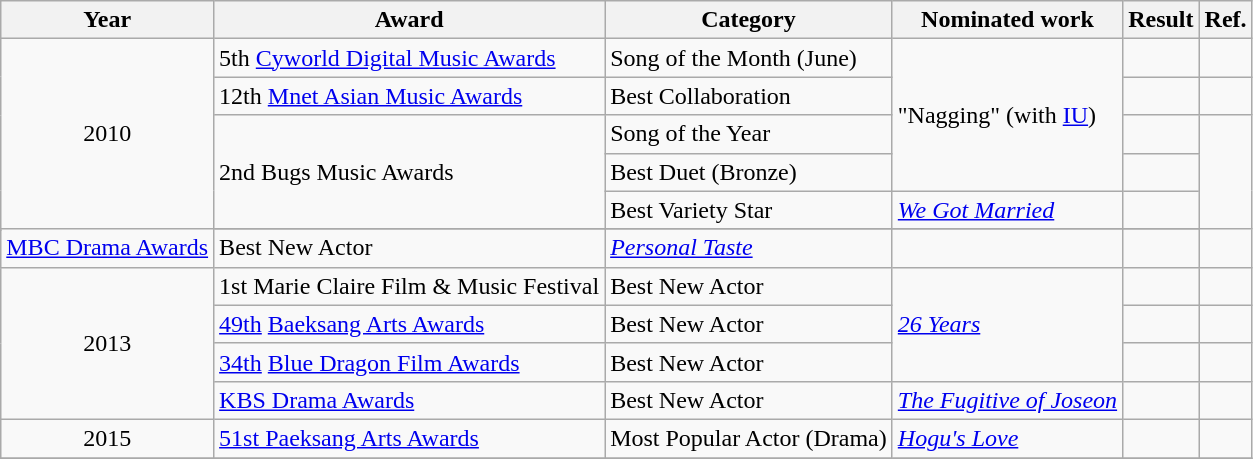<table class="wikitable">
<tr>
<th>Year</th>
<th>Award</th>
<th>Category</th>
<th>Nominated work</th>
<th>Result</th>
<th>Ref.</th>
</tr>
<tr>
<td rowspan="6" style="text-align:center">2010</td>
<td>5th <a href='#'>Cyworld Digital Music Awards</a></td>
<td>Song of the Month (June)</td>
<td rowspan="4">"Nagging" (with <a href='#'>IU</a>)</td>
<td></td>
<td align=center></td>
</tr>
<tr>
<td>12th <a href='#'>Mnet Asian Music Awards</a></td>
<td>Best Collaboration</td>
<td></td>
<td align=center></td>
</tr>
<tr>
<td rowspan="3">2nd Bugs Music Awards</td>
<td>Song of the Year</td>
<td></td>
<td align=center rowspan="3"></td>
</tr>
<tr>
<td>Best Duet (Bronze)</td>
<td></td>
</tr>
<tr>
<td>Best Variety Star</td>
<td><em><a href='#'>We Got Married</a></em></td>
<td></td>
</tr>
<tr>
</tr>
<tr>
<td><a href='#'>MBC Drama Awards</a></td>
<td>Best New Actor</td>
<td><em><a href='#'>Personal Taste</a></em></td>
<td></td>
<td></td>
</tr>
<tr>
<td rowspan="4" style="text-align:center">2013</td>
<td>1st Marie Claire Film & Music Festival</td>
<td>Best New Actor</td>
<td rowspan="3"><em><a href='#'>26 Years</a></em></td>
<td></td>
<td align=center></td>
</tr>
<tr>
<td><a href='#'>49th</a> <a href='#'>Baeksang Arts Awards</a></td>
<td>Best New Actor</td>
<td></td>
<td align=center></td>
</tr>
<tr>
<td><a href='#'>34th</a> <a href='#'>Blue Dragon Film Awards</a></td>
<td>Best New Actor</td>
<td></td>
<td align=center></td>
</tr>
<tr>
<td><a href='#'>KBS Drama Awards</a></td>
<td>Best New Actor</td>
<td><em><a href='#'>The Fugitive of Joseon</a></em></td>
<td></td>
<td align=center></td>
</tr>
<tr>
<td rowspan="1" style="text-align:center">2015</td>
<td><a href='#'>51st Paeksang Arts Awards</a></td>
<td>Most Popular Actor (Drama)</td>
<td rowspan="1"><em><a href='#'>Hogu's Love</a></em></td>
<td></td>
<td align=center></td>
</tr>
<tr>
</tr>
</table>
